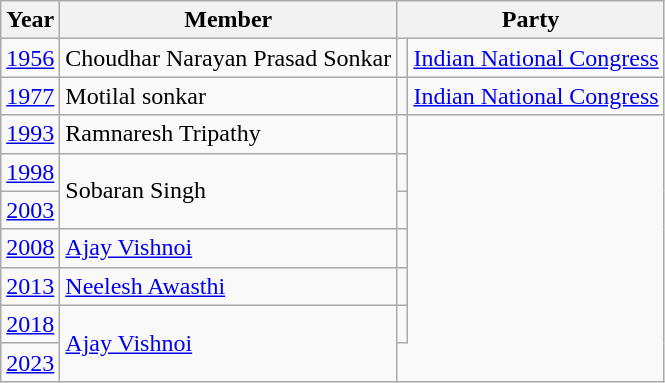<table class="wikitable sortable">
<tr>
<th>Year</th>
<th>Member</th>
<th colspan="2">Party</th>
</tr>
<tr>
<td><a href='#'>1956</a></td>
<td>Choudhar Narayan Prasad Sonkar</td>
<td></td>
<td><a href='#'>Indian National Congress</a></td>
</tr>
<tr>
<td><a href='#'>1977</a></td>
<td>Motilal sonkar</td>
<td></td>
<td><a href='#'>Indian National Congress</a></td>
</tr>
<tr>
<td><a href='#'>1993</a></td>
<td>Ramnaresh Tripathy</td>
<td></td>
</tr>
<tr>
<td><a href='#'>1998</a></td>
<td rowspan=2>Sobaran Singh</td>
<td></td>
</tr>
<tr>
<td><a href='#'>2003</a></td>
<td></td>
</tr>
<tr>
<td><a href='#'>2008</a></td>
<td><a href='#'>Ajay Vishnoi</a></td>
<td></td>
</tr>
<tr>
<td><a href='#'>2013</a></td>
<td><a href='#'>Neelesh Awasthi</a></td>
<td></td>
</tr>
<tr>
<td><a href='#'>2018</a></td>
<td rowspan="2"><a href='#'>Ajay Vishnoi</a></td>
<td></td>
</tr>
<tr>
<td><a href='#'>2023</a></td>
</tr>
</table>
